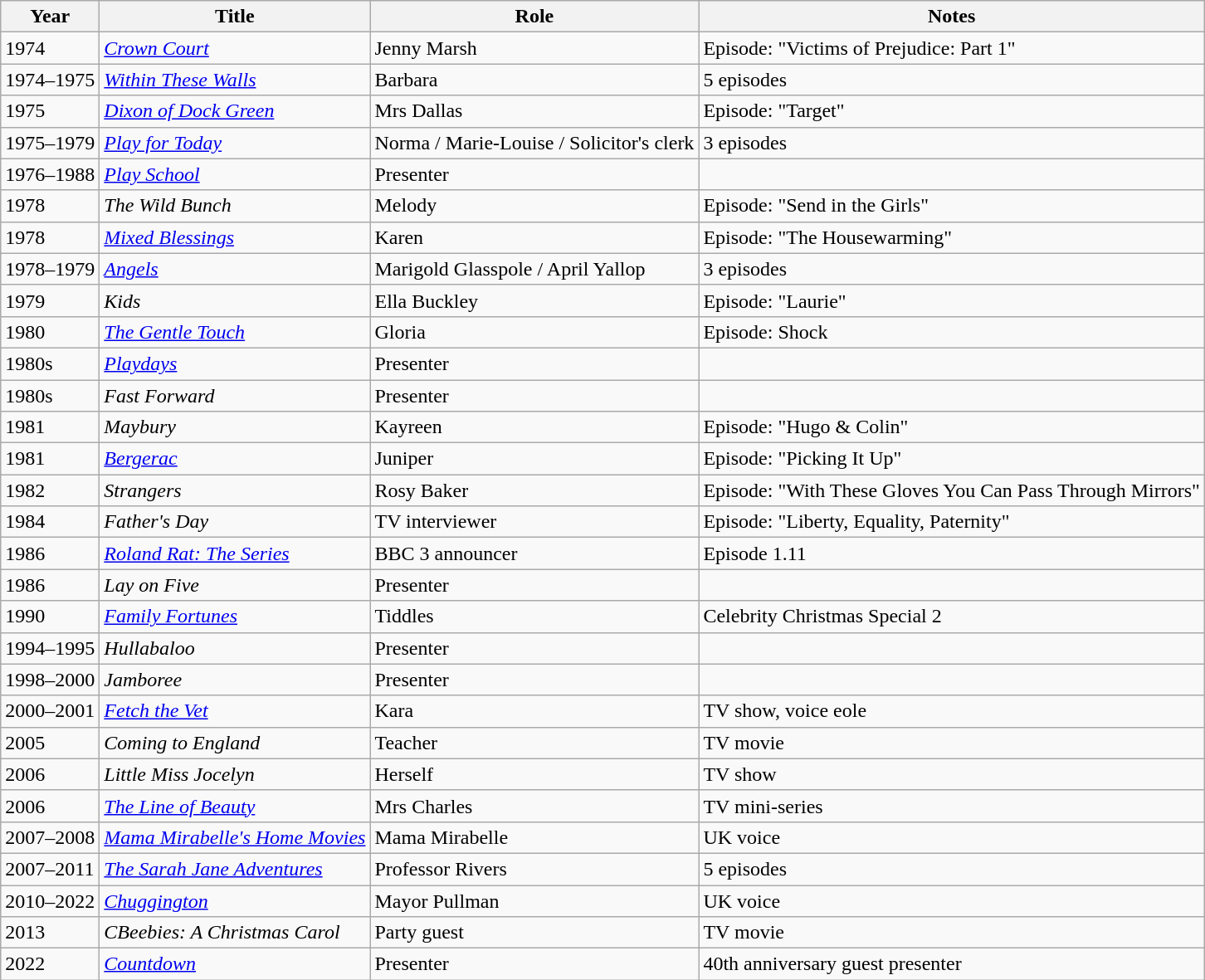<table class="wikitable sortable">
<tr>
<th>Year</th>
<th>Title</th>
<th>Role</th>
<th>Notes</th>
</tr>
<tr>
<td>1974</td>
<td><em><a href='#'>Crown Court</a></em></td>
<td>Jenny Marsh</td>
<td>Episode: "Victims of Prejudice: Part 1"</td>
</tr>
<tr>
<td>1974–1975</td>
<td><em><a href='#'>Within These Walls</a></em></td>
<td>Barbara</td>
<td>5 episodes</td>
</tr>
<tr>
<td>1975</td>
<td><em><a href='#'>Dixon of Dock Green</a></em></td>
<td>Mrs Dallas</td>
<td>Episode: "Target"</td>
</tr>
<tr>
<td>1975–1979</td>
<td><em><a href='#'>Play for Today</a></em></td>
<td>Norma / Marie-Louise / Solicitor's clerk</td>
<td>3 episodes</td>
</tr>
<tr>
<td>1976–1988</td>
<td><em><a href='#'>Play School</a></em></td>
<td>Presenter</td>
<td></td>
</tr>
<tr>
<td>1978</td>
<td><em>The Wild Bunch</em></td>
<td>Melody</td>
<td>Episode: "Send in the Girls"</td>
</tr>
<tr>
<td>1978</td>
<td><em><a href='#'>Mixed Blessings</a></em></td>
<td>Karen</td>
<td>Episode: "The Housewarming"</td>
</tr>
<tr>
<td>1978–1979</td>
<td><em><a href='#'>Angels</a></em></td>
<td>Marigold Glasspole / April Yallop</td>
<td>3 episodes</td>
</tr>
<tr>
<td>1979</td>
<td><em>Kids</em></td>
<td>Ella Buckley</td>
<td>Episode: "Laurie"</td>
</tr>
<tr>
<td>1980</td>
<td><em><a href='#'>The Gentle Touch</a></em></td>
<td>Gloria</td>
<td>Episode: Shock</td>
</tr>
<tr>
<td>1980s</td>
<td><em><a href='#'>Playdays</a></em></td>
<td>Presenter</td>
<td></td>
</tr>
<tr>
<td>1980s</td>
<td><em>Fast Forward</em></td>
<td>Presenter</td>
<td></td>
</tr>
<tr>
<td>1981</td>
<td><em>Maybury</em></td>
<td>Kayreen</td>
<td>Episode: "Hugo & Colin"</td>
</tr>
<tr>
<td>1981</td>
<td><em><a href='#'>Bergerac</a></em></td>
<td>Juniper</td>
<td>Episode: "Picking It Up"</td>
</tr>
<tr>
<td>1982</td>
<td><em>Strangers</em></td>
<td>Rosy Baker</td>
<td>Episode: "With These Gloves You Can Pass Through Mirrors"</td>
</tr>
<tr>
<td>1984</td>
<td><em>Father's Day</em></td>
<td>TV interviewer</td>
<td>Episode: "Liberty, Equality, Paternity"</td>
</tr>
<tr>
<td>1986</td>
<td><em><a href='#'>Roland Rat: The Series</a></em></td>
<td>BBC 3 announcer</td>
<td>Episode 1.11</td>
</tr>
<tr>
<td>1986</td>
<td><em>Lay on Five</em></td>
<td>Presenter</td>
<td></td>
</tr>
<tr>
<td>1990</td>
<td><em><a href='#'>Family Fortunes</a></em></td>
<td>Tiddles</td>
<td>Celebrity Christmas Special 2</td>
</tr>
<tr>
<td>1994–1995</td>
<td><em>Hullabaloo</em></td>
<td>Presenter</td>
<td></td>
</tr>
<tr>
<td>1998–2000</td>
<td><em>Jamboree</em></td>
<td>Presenter</td>
<td></td>
</tr>
<tr>
<td>2000–2001</td>
<td><em><a href='#'>Fetch the Vet</a></em></td>
<td>Kara</td>
<td>TV show, voice eole</td>
</tr>
<tr>
<td>2005</td>
<td><em>Coming to England</em></td>
<td>Teacher</td>
<td>TV movie</td>
</tr>
<tr>
<td>2006</td>
<td><em>Little Miss Jocelyn</em></td>
<td>Herself</td>
<td>TV show</td>
</tr>
<tr>
<td>2006</td>
<td><em><a href='#'>The Line of Beauty</a></em></td>
<td>Mrs Charles</td>
<td>TV mini-series</td>
</tr>
<tr>
<td>2007–2008</td>
<td><em><a href='#'>Mama Mirabelle's Home Movies</a></em></td>
<td>Mama Mirabelle</td>
<td>UK voice</td>
</tr>
<tr>
<td>2007–2011</td>
<td><em><a href='#'>The Sarah Jane Adventures</a></em></td>
<td>Professor Rivers</td>
<td>5 episodes</td>
</tr>
<tr>
<td>2010–2022</td>
<td><em><a href='#'>Chuggington</a></em></td>
<td>Mayor Pullman</td>
<td>UK voice</td>
</tr>
<tr>
<td>2013</td>
<td><em>CBeebies: A Christmas Carol</em></td>
<td>Party guest</td>
<td>TV movie</td>
</tr>
<tr>
<td>2022</td>
<td><em><a href='#'>Countdown</a></em></td>
<td>Presenter</td>
<td>40th anniversary guest presenter</td>
</tr>
</table>
